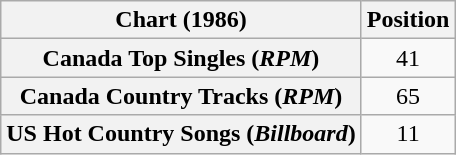<table class="wikitable sortable plainrowheaders" style="text-align:center">
<tr>
<th>Chart (1986)</th>
<th>Position</th>
</tr>
<tr>
<th scope="row">Canada Top Singles (<em>RPM</em>)</th>
<td>41</td>
</tr>
<tr>
<th scope="row">Canada Country Tracks (<em>RPM</em>)</th>
<td>65</td>
</tr>
<tr>
<th scope="row">US Hot Country Songs (<em>Billboard</em>)</th>
<td>11</td>
</tr>
</table>
